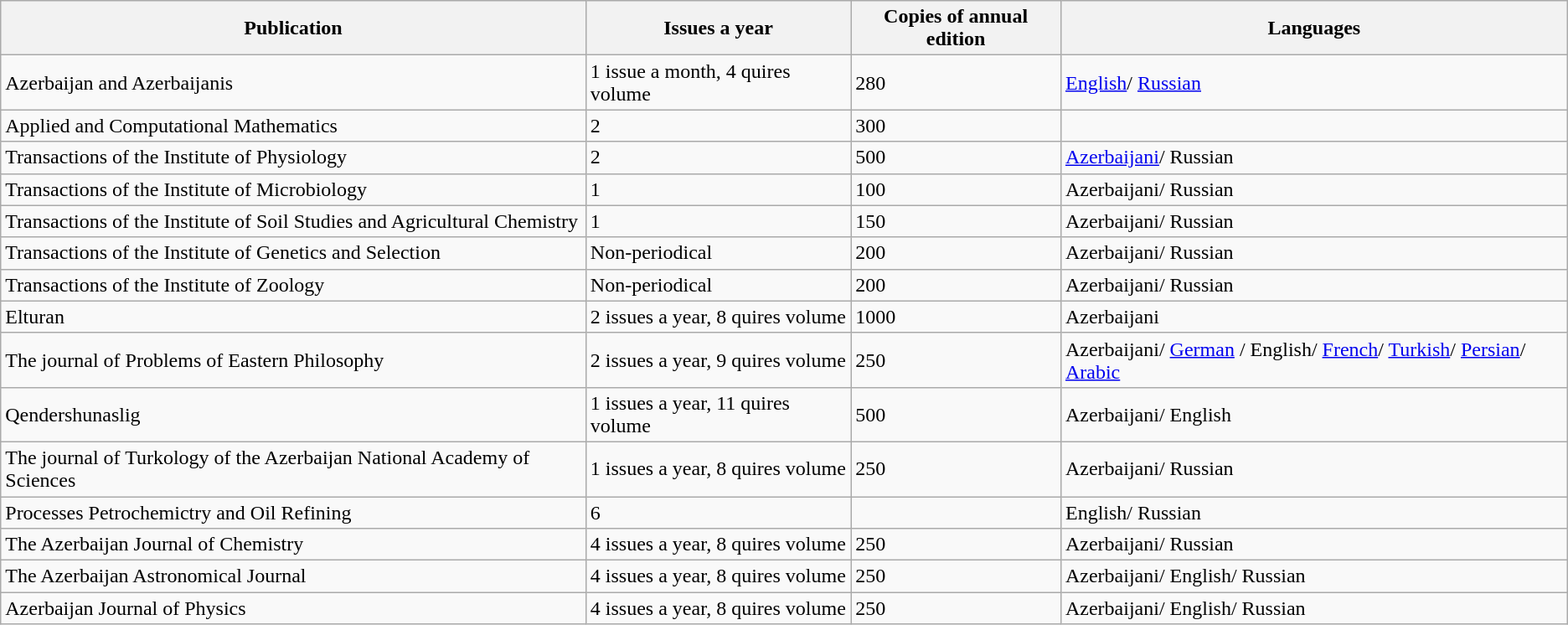<table class="wikitable">
<tr>
<th>Publication</th>
<th>Issues a year</th>
<th>Copies of annual edition</th>
<th>Languages</th>
</tr>
<tr>
<td>Azerbaijan and Azerbaijanis</td>
<td>1 issue a month, 4 quires volume</td>
<td>280</td>
<td><a href='#'>English</a>/ <a href='#'>Russian</a></td>
</tr>
<tr>
<td>Applied and Computational  Mathematics</td>
<td>2</td>
<td>300</td>
<td></td>
</tr>
<tr>
<td>Transactions of the Institute of  Physiology</td>
<td>2</td>
<td>500</td>
<td><a href='#'>Azerbaijani</a>/ Russian</td>
</tr>
<tr>
<td>Transactions of the Institute of  Microbiology</td>
<td>1</td>
<td>100</td>
<td>Azerbaijani/ Russian</td>
</tr>
<tr>
<td>Transactions of the Institute of  Soil Studies and Agricultural Chemistry</td>
<td>1</td>
<td>150</td>
<td>Azerbaijani/ Russian</td>
</tr>
<tr>
<td>Transactions of the Institute of  Genetics and Selection</td>
<td>Non-periodical</td>
<td>200</td>
<td>Azerbaijani/ Russian</td>
</tr>
<tr>
<td>Transactions of the Institute of  Zoology</td>
<td>Non-periodical</td>
<td>200</td>
<td>Azerbaijani/ Russian</td>
</tr>
<tr>
<td>Elturan</td>
<td>2 issues a year, 8 quires volume</td>
<td>1000</td>
<td>Azerbaijani</td>
</tr>
<tr>
<td>The journal of Problems of  Eastern Philosophy</td>
<td>2 issues a year, 9 quires volume</td>
<td>250</td>
<td>Azerbaijani/ <a href='#'>German</a> / English/  <a href='#'>French</a>/ <a href='#'>Turkish</a>/ <a href='#'>Persian</a>/ <a href='#'>Arabic</a></td>
</tr>
<tr>
<td>Qendershunaslig</td>
<td>1 issues a year, 11 quires volume</td>
<td>500</td>
<td>Azerbaijani/ English</td>
</tr>
<tr>
<td>The journal of Turkology of the  Azerbaijan National Academy of Sciences</td>
<td>1 issues a year, 8 quires volume</td>
<td>250</td>
<td>Azerbaijani/ Russian</td>
</tr>
<tr>
<td>Processes Petrochemictry and Oil  Refining</td>
<td>6</td>
<td></td>
<td>English/ Russian</td>
</tr>
<tr>
<td>The Azerbaijan Journal of  Chemistry</td>
<td>4 issues a year, 8 quires volume</td>
<td>250</td>
<td>Azerbaijani/ Russian</td>
</tr>
<tr>
<td>The Azerbaijan Astronomical  Journal</td>
<td>4 issues a year, 8 quires volume</td>
<td>250</td>
<td>Azerbaijani/ English/ Russian</td>
</tr>
<tr>
<td>Azerbaijan Journal of Physics</td>
<td>4 issues a year, 8 quires volume</td>
<td>250</td>
<td>Azerbaijani/ English/ Russian</td>
</tr>
</table>
